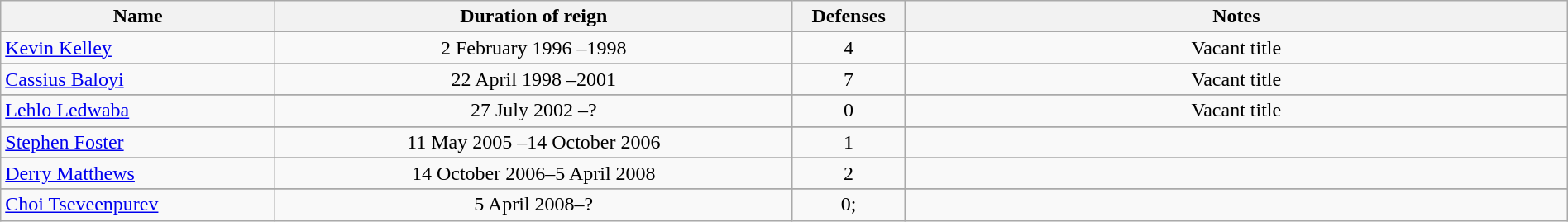<table class="wikitable" width=100%>
<tr>
<th width=17%>Name</th>
<th width=32%>Duration of reign</th>
<th width=7%>Defenses</th>
<th width=41%>Notes</th>
</tr>
<tr align=centergn=center>
</tr>
<tr align=center>
<td align=left> <a href='#'>Kevin Kelley</a></td>
<td>2 February 1996 –1998</td>
<td>4</td>
<td>Vacant title</td>
</tr>
<tr align=centergn=center>
</tr>
<tr align=center>
<td align=left> <a href='#'>Cassius Baloyi</a></td>
<td>22 April 1998 –2001</td>
<td>7</td>
<td>Vacant title</td>
</tr>
<tr align=centergn=center>
</tr>
<tr align=center>
<td align=left> <a href='#'>Lehlo Ledwaba</a></td>
<td>27 July 2002 –?</td>
<td>0</td>
<td>Vacant title</td>
</tr>
<tr align=centergn=center>
</tr>
<tr align=center>
<td align=left> <a href='#'>Stephen Foster</a></td>
<td>11 May 2005 –14 October 2006</td>
<td>1</td>
<td></td>
</tr>
<tr align=centergn=center>
</tr>
<tr align=center>
<td align=left> <a href='#'>Derry Matthews</a></td>
<td>14 October 2006–5 April 2008</td>
<td>2</td>
<td></td>
</tr>
<tr align=centergn=center>
</tr>
<tr align=center>
<td align=left> <a href='#'>Choi Tseveenpurev</a></td>
<td>5 April 2008–?</td>
<td>0;</td>
<td></td>
</tr>
</table>
